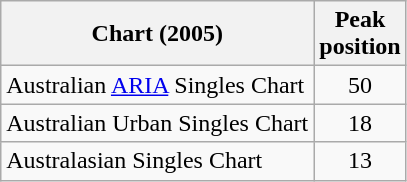<table class="wikitable">
<tr>
<th align="left">Chart (2005)</th>
<th align="left">Peak<br>position</th>
</tr>
<tr>
<td align="left">Australian <a href='#'>ARIA</a> Singles Chart</td>
<td align="center">50</td>
</tr>
<tr>
<td align="left">Australian Urban Singles Chart</td>
<td align="center">18</td>
</tr>
<tr>
<td align="left">Australasian Singles Chart</td>
<td align="center">13</td>
</tr>
</table>
